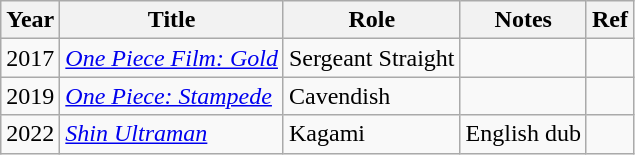<table class="wikitable">
<tr>
<th>Year</th>
<th>Title</th>
<th>Role</th>
<th>Notes</th>
<th>Ref</th>
</tr>
<tr>
<td>2017</td>
<td><em><a href='#'>One Piece Film: Gold</a></em></td>
<td>Sergeant Straight</td>
<td></td>
<td></td>
</tr>
<tr>
<td>2019</td>
<td><em><a href='#'>One Piece: Stampede</a></em></td>
<td>Cavendish</td>
<td></td>
<td></td>
</tr>
<tr>
<td>2022</td>
<td><em><a href='#'>Shin Ultraman</a></em></td>
<td>Kagami</td>
<td>English dub</td>
<td></td>
</tr>
</table>
